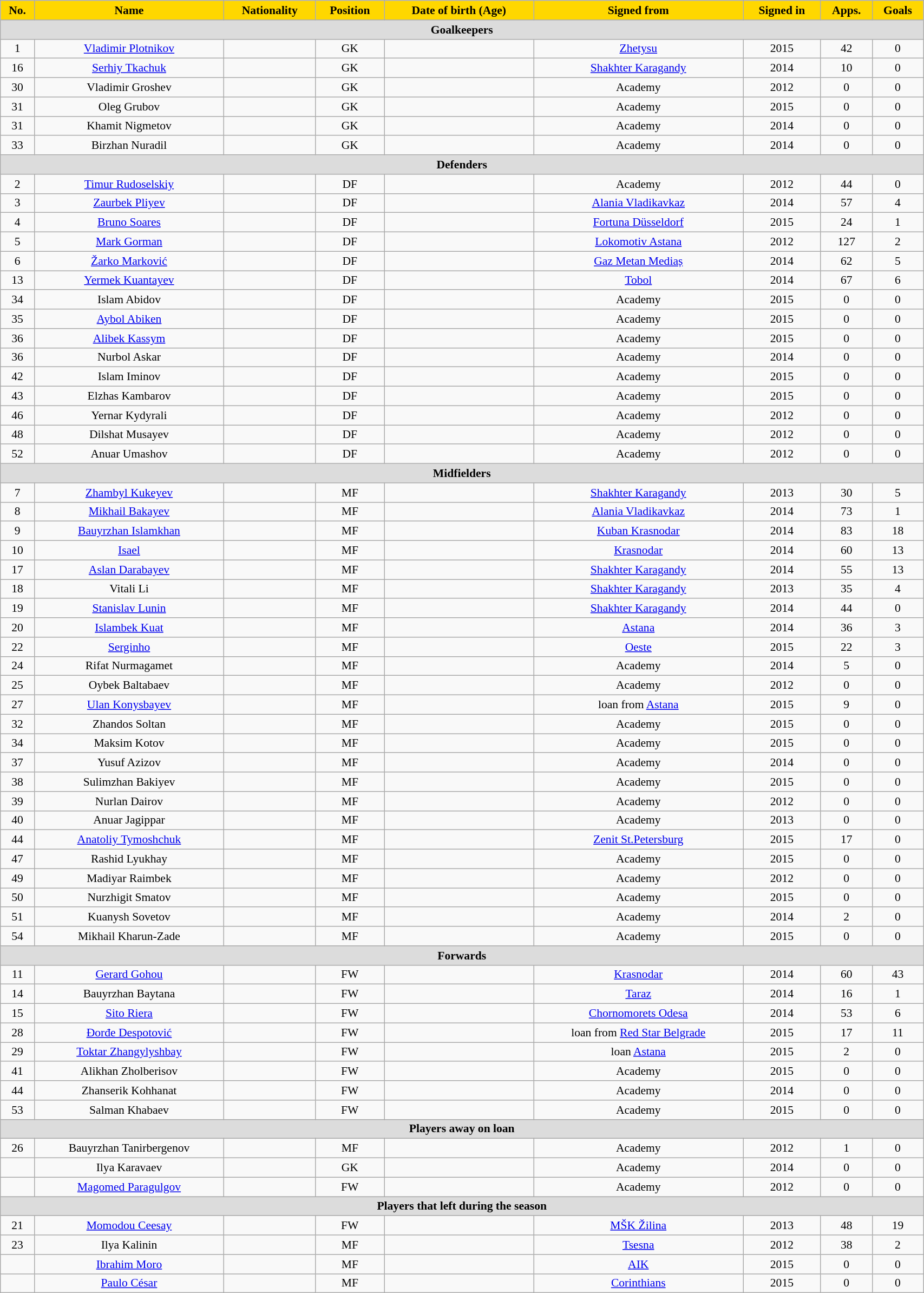<table class="wikitable"  style="text-align:center; font-size:90%; width:90%;">
<tr>
<th style="background:#FFD700; color:#000000; text-align:center;">No.</th>
<th style="background:#FFD700; color:#000000; text-align:center;">Name</th>
<th style="background:#FFD700; color:#000000; text-align:center;">Nationality</th>
<th style="background:#FFD700; color:#000000; text-align:center;">Position</th>
<th style="background:#FFD700; color:#000000; text-align:center;">Date of birth (Age)</th>
<th style="background:#FFD700; color:#000000; text-align:center;">Signed from</th>
<th style="background:#FFD700; color:#000000; text-align:center;">Signed in</th>
<th style="background:#FFD700; color:#000000; text-align:center;">Apps.</th>
<th style="background:#FFD700; color:#000000; text-align:center;">Goals</th>
</tr>
<tr>
<th colspan="11"  style="background:#dcdcdc; text-align:center;">Goalkeepers</th>
</tr>
<tr>
<td>1</td>
<td><a href='#'>Vladimir Plotnikov</a></td>
<td></td>
<td>GK</td>
<td></td>
<td><a href='#'>Zhetysu</a></td>
<td>2015</td>
<td>42</td>
<td>0</td>
</tr>
<tr>
<td>16</td>
<td><a href='#'>Serhiy Tkachuk</a></td>
<td></td>
<td>GK</td>
<td></td>
<td><a href='#'>Shakhter Karagandy</a></td>
<td>2014</td>
<td>10</td>
<td>0</td>
</tr>
<tr>
<td>30</td>
<td>Vladimir Groshev</td>
<td></td>
<td>GK</td>
<td></td>
<td>Academy</td>
<td>2012</td>
<td>0</td>
<td>0</td>
</tr>
<tr>
<td>31</td>
<td>Oleg Grubov</td>
<td></td>
<td>GK</td>
<td></td>
<td>Academy</td>
<td>2015</td>
<td>0</td>
<td>0</td>
</tr>
<tr>
<td>31</td>
<td>Khamit Nigmetov</td>
<td></td>
<td>GK</td>
<td></td>
<td>Academy</td>
<td>2014</td>
<td>0</td>
<td>0</td>
</tr>
<tr>
<td>33</td>
<td>Birzhan Nuradil</td>
<td></td>
<td>GK</td>
<td></td>
<td>Academy</td>
<td>2014</td>
<td>0</td>
<td>0</td>
</tr>
<tr>
<th colspan="11"  style="background:#dcdcdc; text-align:center;">Defenders</th>
</tr>
<tr>
<td>2</td>
<td><a href='#'>Timur Rudoselskiy</a></td>
<td></td>
<td>DF</td>
<td></td>
<td>Academy</td>
<td>2012</td>
<td>44</td>
<td>0</td>
</tr>
<tr>
<td>3</td>
<td><a href='#'>Zaurbek Pliyev</a></td>
<td></td>
<td>DF</td>
<td></td>
<td><a href='#'>Alania Vladikavkaz</a></td>
<td>2014</td>
<td>57</td>
<td>4</td>
</tr>
<tr>
<td>4</td>
<td><a href='#'>Bruno Soares</a></td>
<td></td>
<td>DF</td>
<td></td>
<td><a href='#'>Fortuna Düsseldorf</a></td>
<td>2015</td>
<td>24</td>
<td>1</td>
</tr>
<tr>
<td>5</td>
<td><a href='#'>Mark Gorman</a></td>
<td></td>
<td>DF</td>
<td></td>
<td><a href='#'>Lokomotiv Astana</a></td>
<td>2012</td>
<td>127</td>
<td>2</td>
</tr>
<tr>
<td>6</td>
<td><a href='#'>Žarko Marković</a></td>
<td></td>
<td>DF</td>
<td></td>
<td><a href='#'>Gaz Metan Mediaș</a></td>
<td>2014</td>
<td>62</td>
<td>5</td>
</tr>
<tr>
<td>13</td>
<td><a href='#'>Yermek Kuantayev</a></td>
<td></td>
<td>DF</td>
<td></td>
<td><a href='#'>Tobol</a></td>
<td>2014</td>
<td>67</td>
<td>6</td>
</tr>
<tr>
<td>34</td>
<td>Islam Abidov</td>
<td></td>
<td>DF</td>
<td></td>
<td>Academy</td>
<td>2015</td>
<td>0</td>
<td>0</td>
</tr>
<tr>
<td>35</td>
<td><a href='#'>Aybol Abiken</a></td>
<td></td>
<td>DF</td>
<td></td>
<td>Academy</td>
<td>2015</td>
<td>0</td>
<td>0</td>
</tr>
<tr>
<td>36</td>
<td><a href='#'>Alibek Kassym</a></td>
<td></td>
<td>DF</td>
<td></td>
<td>Academy</td>
<td>2015</td>
<td>0</td>
<td>0</td>
</tr>
<tr>
<td>36</td>
<td>Nurbol Askar</td>
<td></td>
<td>DF</td>
<td></td>
<td>Academy</td>
<td>2014</td>
<td>0</td>
<td>0</td>
</tr>
<tr>
<td>42</td>
<td>Islam Iminov</td>
<td></td>
<td>DF</td>
<td></td>
<td>Academy</td>
<td>2015</td>
<td>0</td>
<td>0</td>
</tr>
<tr>
<td>43</td>
<td>Elzhas Kambarov</td>
<td></td>
<td>DF</td>
<td></td>
<td>Academy</td>
<td>2015</td>
<td>0</td>
<td>0</td>
</tr>
<tr>
<td>46</td>
<td>Yernar Kydyrali</td>
<td></td>
<td>DF</td>
<td></td>
<td>Academy</td>
<td>2012</td>
<td>0</td>
<td>0</td>
</tr>
<tr>
<td>48</td>
<td>Dilshat Musayev</td>
<td></td>
<td>DF</td>
<td></td>
<td>Academy</td>
<td>2012</td>
<td>0</td>
<td>0</td>
</tr>
<tr>
<td>52</td>
<td>Anuar Umashov</td>
<td></td>
<td>DF</td>
<td></td>
<td>Academy</td>
<td>2012</td>
<td>0</td>
<td>0</td>
</tr>
<tr>
<th colspan="11"  style="background:#dcdcdc; text-align:center;">Midfielders</th>
</tr>
<tr>
<td>7</td>
<td><a href='#'>Zhambyl Kukeyev</a></td>
<td></td>
<td>MF</td>
<td></td>
<td><a href='#'>Shakhter Karagandy</a></td>
<td>2013</td>
<td>30</td>
<td>5</td>
</tr>
<tr>
<td>8</td>
<td><a href='#'>Mikhail Bakayev</a></td>
<td></td>
<td>MF</td>
<td></td>
<td><a href='#'>Alania Vladikavkaz</a></td>
<td>2014</td>
<td>73</td>
<td>1</td>
</tr>
<tr>
<td>9</td>
<td><a href='#'>Bauyrzhan Islamkhan</a></td>
<td></td>
<td>MF</td>
<td></td>
<td><a href='#'>Kuban Krasnodar</a></td>
<td>2014</td>
<td>83</td>
<td>18</td>
</tr>
<tr>
<td>10</td>
<td><a href='#'>Isael</a></td>
<td></td>
<td>MF</td>
<td></td>
<td><a href='#'>Krasnodar</a></td>
<td>2014</td>
<td>60</td>
<td>13</td>
</tr>
<tr>
<td>17</td>
<td><a href='#'>Aslan Darabayev</a></td>
<td></td>
<td>MF</td>
<td></td>
<td><a href='#'>Shakhter Karagandy</a></td>
<td>2014</td>
<td>55</td>
<td>13</td>
</tr>
<tr>
<td>18</td>
<td>Vitali Li</td>
<td></td>
<td>MF</td>
<td></td>
<td><a href='#'>Shakhter Karagandy</a></td>
<td>2013</td>
<td>35</td>
<td>4</td>
</tr>
<tr>
<td>19</td>
<td><a href='#'>Stanislav Lunin</a></td>
<td></td>
<td>MF</td>
<td></td>
<td><a href='#'>Shakhter Karagandy</a></td>
<td>2014</td>
<td>44</td>
<td>0</td>
</tr>
<tr>
<td>20</td>
<td><a href='#'>Islambek Kuat</a></td>
<td></td>
<td>MF</td>
<td></td>
<td><a href='#'>Astana</a></td>
<td>2014</td>
<td>36</td>
<td>3</td>
</tr>
<tr>
<td>22</td>
<td><a href='#'>Serginho</a></td>
<td></td>
<td>MF</td>
<td></td>
<td><a href='#'>Oeste</a></td>
<td>2015</td>
<td>22</td>
<td>3</td>
</tr>
<tr>
<td>24</td>
<td>Rifat Nurmagamet</td>
<td></td>
<td>MF</td>
<td></td>
<td>Academy</td>
<td>2014</td>
<td>5</td>
<td>0</td>
</tr>
<tr>
<td>25</td>
<td>Oybek Baltabaev</td>
<td></td>
<td>MF</td>
<td></td>
<td>Academy</td>
<td>2012</td>
<td>0</td>
<td>0</td>
</tr>
<tr>
<td>27</td>
<td><a href='#'>Ulan Konysbayev</a></td>
<td></td>
<td>MF</td>
<td></td>
<td>loan from <a href='#'>Astana</a></td>
<td>2015</td>
<td>9</td>
<td>0</td>
</tr>
<tr>
<td>32</td>
<td>Zhandos Soltan</td>
<td></td>
<td>MF</td>
<td></td>
<td>Academy</td>
<td>2015</td>
<td>0</td>
<td>0</td>
</tr>
<tr>
<td>34</td>
<td>Maksim Kotov</td>
<td></td>
<td>MF</td>
<td></td>
<td>Academy</td>
<td>2015</td>
<td>0</td>
<td>0</td>
</tr>
<tr>
<td>37</td>
<td>Yusuf Azizov</td>
<td></td>
<td>MF</td>
<td></td>
<td>Academy</td>
<td>2014</td>
<td>0</td>
<td>0</td>
</tr>
<tr>
<td>38</td>
<td>Sulimzhan Bakiyev</td>
<td></td>
<td>MF</td>
<td></td>
<td>Academy</td>
<td>2015</td>
<td>0</td>
<td>0</td>
</tr>
<tr>
<td>39</td>
<td>Nurlan Dairov</td>
<td></td>
<td>MF</td>
<td></td>
<td>Academy</td>
<td>2012</td>
<td>0</td>
<td>0</td>
</tr>
<tr>
<td>40</td>
<td>Anuar Jagippar</td>
<td></td>
<td>MF</td>
<td></td>
<td>Academy</td>
<td>2013</td>
<td>0</td>
<td>0</td>
</tr>
<tr>
<td>44</td>
<td><a href='#'>Anatoliy Tymoshchuk</a></td>
<td></td>
<td>MF</td>
<td></td>
<td><a href='#'>Zenit St.Petersburg</a></td>
<td>2015</td>
<td>17</td>
<td>0</td>
</tr>
<tr>
<td>47</td>
<td>Rashid Lyukhay</td>
<td></td>
<td>MF</td>
<td></td>
<td>Academy</td>
<td>2015</td>
<td>0</td>
<td>0</td>
</tr>
<tr>
<td>49</td>
<td>Madiyar Raimbek</td>
<td></td>
<td>MF</td>
<td></td>
<td>Academy</td>
<td>2012</td>
<td>0</td>
<td>0</td>
</tr>
<tr>
<td>50</td>
<td>Nurzhigit Smatov</td>
<td></td>
<td>MF</td>
<td></td>
<td>Academy</td>
<td>2015</td>
<td>0</td>
<td>0</td>
</tr>
<tr>
<td>51</td>
<td>Kuanysh Sovetov</td>
<td></td>
<td>MF</td>
<td></td>
<td>Academy</td>
<td>2014</td>
<td>2</td>
<td>0</td>
</tr>
<tr>
<td>54</td>
<td>Mikhail Kharun-Zade</td>
<td></td>
<td>MF</td>
<td></td>
<td>Academy</td>
<td>2015</td>
<td>0</td>
<td>0</td>
</tr>
<tr>
<th colspan="11"  style="background:#dcdcdc; text-align:center;">Forwards</th>
</tr>
<tr>
<td>11</td>
<td><a href='#'>Gerard Gohou</a></td>
<td></td>
<td>FW</td>
<td></td>
<td><a href='#'>Krasnodar</a></td>
<td>2014</td>
<td>60</td>
<td>43</td>
</tr>
<tr>
<td>14</td>
<td>Bauyrzhan Baytana</td>
<td></td>
<td>FW</td>
<td></td>
<td><a href='#'>Taraz</a></td>
<td>2014</td>
<td>16</td>
<td>1</td>
</tr>
<tr>
<td>15</td>
<td><a href='#'>Sito Riera</a></td>
<td></td>
<td>FW</td>
<td></td>
<td><a href='#'>Chornomorets Odesa</a></td>
<td>2014</td>
<td>53</td>
<td>6</td>
</tr>
<tr>
<td>28</td>
<td><a href='#'>Đorđe Despotović</a></td>
<td></td>
<td>FW</td>
<td></td>
<td>loan from <a href='#'>Red Star Belgrade</a></td>
<td>2015</td>
<td>17</td>
<td>11</td>
</tr>
<tr>
<td>29</td>
<td><a href='#'>Toktar Zhangylyshbay</a></td>
<td></td>
<td>FW</td>
<td></td>
<td>loan <a href='#'>Astana</a></td>
<td>2015</td>
<td>2</td>
<td>0</td>
</tr>
<tr>
<td>41</td>
<td>Alikhan Zholberisov</td>
<td></td>
<td>FW</td>
<td></td>
<td>Academy</td>
<td>2015</td>
<td>0</td>
<td>0</td>
</tr>
<tr>
<td>44</td>
<td>Zhanserik Kohhanat</td>
<td></td>
<td>FW</td>
<td></td>
<td>Academy</td>
<td>2014</td>
<td>0</td>
<td>0</td>
</tr>
<tr>
<td>53</td>
<td>Salman Khabaev</td>
<td></td>
<td>FW</td>
<td></td>
<td>Academy</td>
<td>2015</td>
<td>0</td>
<td>0</td>
</tr>
<tr>
<th colspan="11"  style="background:#dcdcdc; text-align:center;">Players away on loan</th>
</tr>
<tr>
<td>26</td>
<td>Bauyrzhan Tanirbergenov</td>
<td></td>
<td>MF</td>
<td></td>
<td>Academy</td>
<td>2012</td>
<td>1</td>
<td>0</td>
</tr>
<tr>
<td></td>
<td>Ilya Karavaev</td>
<td></td>
<td>GK</td>
<td></td>
<td>Academy</td>
<td>2014</td>
<td>0</td>
<td>0</td>
</tr>
<tr>
<td></td>
<td><a href='#'>Magomed Paragulgov</a></td>
<td></td>
<td>FW</td>
<td></td>
<td>Academy</td>
<td>2012</td>
<td>0</td>
<td>0</td>
</tr>
<tr>
<th colspan="11"  style="background:#dcdcdc; text-align:center;">Players that left during the season</th>
</tr>
<tr>
<td>21</td>
<td><a href='#'>Momodou Ceesay</a></td>
<td></td>
<td>FW</td>
<td></td>
<td><a href='#'>MŠK Žilina</a></td>
<td>2013</td>
<td>48</td>
<td>19</td>
</tr>
<tr>
<td>23</td>
<td>Ilya Kalinin</td>
<td></td>
<td>MF</td>
<td></td>
<td><a href='#'>Tsesna</a></td>
<td>2012</td>
<td>38</td>
<td>2</td>
</tr>
<tr>
<td></td>
<td><a href='#'>Ibrahim Moro</a></td>
<td></td>
<td>MF</td>
<td></td>
<td><a href='#'>AIK</a></td>
<td>2015</td>
<td>0</td>
<td>0</td>
</tr>
<tr>
<td></td>
<td><a href='#'>Paulo César</a></td>
<td></td>
<td>MF</td>
<td></td>
<td><a href='#'>Corinthians</a></td>
<td>2015</td>
<td>0</td>
<td>0</td>
</tr>
</table>
